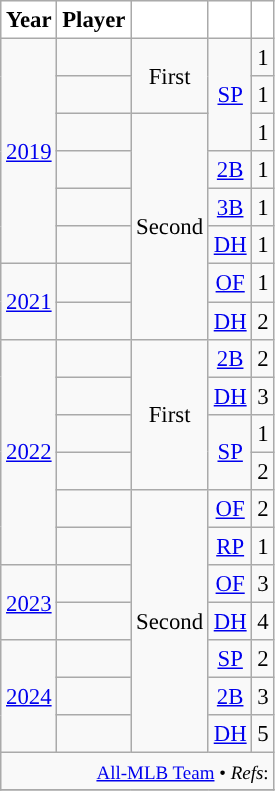<table class="wikitable sortable plainrowheaders" style="font-size: 95%; text-align:center">
<tr>
<th scope="col" style="background-color:#ffffff; border-top:#">Year</th>
<th scope="col" style="background-color:#ffffff; border-top:#">Player</th>
<th scope="col" style="background-color:#ffffff; border-top:#"></th>
<th scope="col" style="background-color:#ffffff; border-top:#"></th>
<th scope="col" style="background-color:#ffffff; border-top:#"></th>
</tr>
<tr>
<td rowspan="6" style="text-align:center"><a href='#'>2019</a></td>
<td></td>
<td rowspan="2" "text-align:center">First</td>
<td rowspan="3"><a href='#'>SP</a></td>
<td>1</td>
</tr>
<tr>
<td></td>
<td>1</td>
</tr>
<tr>
<td></td>
<td rowspan="6" "text-align:center">Second</td>
<td>1</td>
</tr>
<tr>
<td style="text-align:center"></td>
<td style="text-align:center"><a href='#'>2B</a></td>
<td>1</td>
</tr>
<tr>
<td style="text-align:center"></td>
<td style="text-align:center"><a href='#'>3B</a></td>
<td>1</td>
</tr>
<tr>
<td style="text-align:center"></td>
<td style="text-align:center"><a href='#'>DH</a></td>
<td>1</td>
</tr>
<tr>
<td rowspan="2"><a href='#'>2021</a></td>
<td style="text-align:center"></td>
<td style="text-align:center"><a href='#'>OF</a></td>
<td>1</td>
</tr>
<tr>
<td style="text-align:center"></td>
<td style="text-align:center"><a href='#'>DH</a></td>
<td>2</td>
</tr>
<tr>
<td rowspan="6" style="text-align:center"><a href='#'>2022</a></td>
<td style="text-align:center"></td>
<td rowspan="4" style="text-align:center">First</td>
<td style="text-align:center"><a href='#'>2B</a></td>
<td>2</td>
</tr>
<tr>
<td style="text-align:center"></td>
<td style="text-align:center"><a href='#'>DH</a></td>
<td>3</td>
</tr>
<tr>
<td></td>
<td rowspan="2" style="text-align:center"><a href='#'>SP</a></td>
<td>1</td>
</tr>
<tr>
<td></td>
<td>2</td>
</tr>
<tr>
<td style="text-align:center"></td>
<td rowspan="7" "text-align:center">Second</td>
<td style="text-align:center"><a href='#'>OF</a></td>
<td>2</td>
</tr>
<tr>
<td style="text-align:center"></td>
<td style="text-align:center"><a href='#'>RP</a></td>
<td>1</td>
</tr>
<tr>
<td rowspan="2" style="text-align:center"><a href='#'>2023</a></td>
<td style="text-align:center"></td>
<td style="text-align:center"><a href='#'>OF</a></td>
<td>3</td>
</tr>
<tr>
<td style="text-align:center"></td>
<td style="text-align:center"><a href='#'>DH</a></td>
<td>4</td>
</tr>
<tr>
<td rowspan="3" style="text-align:center"><a href='#'>2024</a></td>
<td></td>
<td style="text-align:center"><a href='#'>SP</a></td>
<td>2</td>
</tr>
<tr>
<td style="text-align:center"></td>
<td style="text-align:center"><a href='#'>2B</a></td>
<td>3</td>
</tr>
<tr>
<td style="text-align:center"></td>
<td style="text-align:center"><a href='#'>DH</a></td>
<td>5</td>
</tr>
<tr class="sortbottom">
<td style="text-align:right"; colspan="5"><small><a href='#'>All-MLB Team</a> • <em>Refs</em>:</small></td>
</tr>
<tr>
</tr>
</table>
